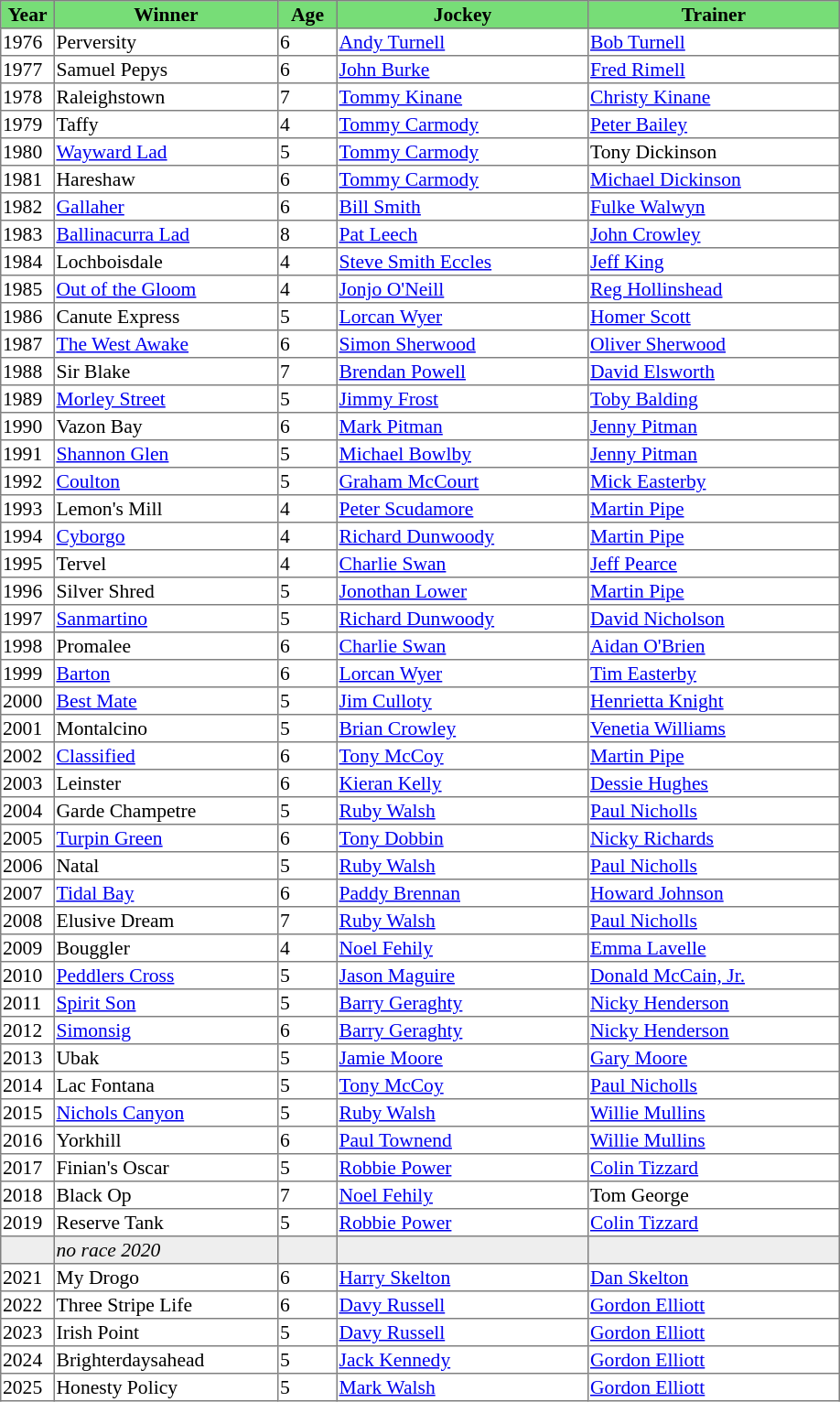<table class = "sortable" | border="1" style="border-collapse: collapse; font-size:90%">
<tr bgcolor="#77dd77" align="center">
<th width="36px"><strong>Year</strong><br></th>
<th width="160px"><strong>Winner</strong><br></th>
<th width="40px"><strong>Age</strong><br></th>
<th width="180px"><strong>Jockey</strong><br></th>
<th width="180px"><strong>Trainer</strong><br></th>
</tr>
<tr>
<td>1976</td>
<td>Perversity</td>
<td>6</td>
<td><a href='#'>Andy Turnell</a></td>
<td><a href='#'>Bob Turnell</a></td>
</tr>
<tr>
<td>1977</td>
<td>Samuel Pepys</td>
<td>6</td>
<td><a href='#'>John Burke</a></td>
<td><a href='#'>Fred Rimell</a></td>
</tr>
<tr>
<td>1978</td>
<td>Raleighstown</td>
<td>7</td>
<td><a href='#'>Tommy Kinane</a></td>
<td><a href='#'>Christy Kinane</a></td>
</tr>
<tr>
<td>1979</td>
<td>Taffy</td>
<td>4</td>
<td><a href='#'>Tommy Carmody</a></td>
<td><a href='#'>Peter Bailey</a></td>
</tr>
<tr>
<td>1980</td>
<td><a href='#'>Wayward Lad</a></td>
<td>5</td>
<td><a href='#'>Tommy Carmody</a></td>
<td>Tony Dickinson</td>
</tr>
<tr>
<td>1981</td>
<td>Hareshaw</td>
<td>6</td>
<td><a href='#'>Tommy Carmody</a></td>
<td><a href='#'>Michael Dickinson</a></td>
</tr>
<tr>
<td>1982</td>
<td><a href='#'>Gallaher</a></td>
<td>6</td>
<td><a href='#'>Bill Smith</a></td>
<td><a href='#'>Fulke Walwyn</a></td>
</tr>
<tr>
<td>1983</td>
<td><a href='#'>Ballinacurra Lad</a></td>
<td>8</td>
<td><a href='#'>Pat Leech</a></td>
<td><a href='#'>John Crowley</a></td>
</tr>
<tr>
<td>1984</td>
<td>Lochboisdale</td>
<td>4</td>
<td><a href='#'>Steve Smith Eccles</a></td>
<td><a href='#'>Jeff King</a></td>
</tr>
<tr>
<td>1985</td>
<td><a href='#'>Out of the Gloom</a></td>
<td>4</td>
<td><a href='#'>Jonjo O'Neill</a></td>
<td><a href='#'>Reg Hollinshead</a></td>
</tr>
<tr>
<td>1986</td>
<td>Canute Express</td>
<td>5</td>
<td><a href='#'>Lorcan Wyer</a></td>
<td><a href='#'>Homer Scott</a></td>
</tr>
<tr>
<td>1987</td>
<td><a href='#'>The West Awake</a></td>
<td>6</td>
<td><a href='#'>Simon Sherwood</a></td>
<td><a href='#'>Oliver Sherwood</a></td>
</tr>
<tr>
<td>1988</td>
<td>Sir Blake</td>
<td>7</td>
<td><a href='#'>Brendan Powell</a></td>
<td><a href='#'>David Elsworth</a></td>
</tr>
<tr>
<td>1989</td>
<td><a href='#'>Morley Street</a></td>
<td>5</td>
<td><a href='#'>Jimmy Frost</a></td>
<td><a href='#'>Toby Balding</a></td>
</tr>
<tr>
<td>1990</td>
<td>Vazon Bay</td>
<td>6</td>
<td><a href='#'>Mark Pitman</a></td>
<td><a href='#'>Jenny Pitman</a></td>
</tr>
<tr>
<td>1991</td>
<td><a href='#'>Shannon Glen</a></td>
<td>5</td>
<td><a href='#'>Michael Bowlby</a></td>
<td><a href='#'>Jenny Pitman</a></td>
</tr>
<tr>
<td>1992</td>
<td><a href='#'>Coulton</a></td>
<td>5</td>
<td><a href='#'>Graham McCourt</a></td>
<td><a href='#'>Mick Easterby</a></td>
</tr>
<tr>
<td>1993</td>
<td>Lemon's Mill</td>
<td>4</td>
<td><a href='#'>Peter Scudamore</a></td>
<td><a href='#'>Martin Pipe</a></td>
</tr>
<tr>
<td>1994</td>
<td><a href='#'>Cyborgo</a></td>
<td>4</td>
<td><a href='#'>Richard Dunwoody</a></td>
<td><a href='#'>Martin Pipe</a></td>
</tr>
<tr>
<td>1995</td>
<td>Tervel</td>
<td>4</td>
<td><a href='#'>Charlie Swan</a></td>
<td><a href='#'>Jeff Pearce</a></td>
</tr>
<tr>
<td>1996</td>
<td>Silver Shred</td>
<td>5</td>
<td><a href='#'>Jonothan Lower</a></td>
<td><a href='#'>Martin Pipe</a></td>
</tr>
<tr>
<td>1997</td>
<td><a href='#'>Sanmartino</a></td>
<td>5</td>
<td><a href='#'>Richard Dunwoody</a></td>
<td><a href='#'>David Nicholson</a></td>
</tr>
<tr>
<td>1998</td>
<td>Promalee</td>
<td>6</td>
<td><a href='#'>Charlie Swan</a></td>
<td><a href='#'>Aidan O'Brien</a></td>
</tr>
<tr>
<td>1999</td>
<td><a href='#'>Barton</a></td>
<td>6</td>
<td><a href='#'>Lorcan Wyer</a></td>
<td><a href='#'>Tim Easterby</a></td>
</tr>
<tr>
<td>2000</td>
<td><a href='#'>Best Mate</a></td>
<td>5</td>
<td><a href='#'>Jim Culloty</a></td>
<td><a href='#'>Henrietta Knight</a></td>
</tr>
<tr>
<td>2001</td>
<td>Montalcino</td>
<td>5</td>
<td><a href='#'>Brian Crowley</a></td>
<td><a href='#'>Venetia Williams</a></td>
</tr>
<tr>
<td>2002</td>
<td><a href='#'>Classified</a></td>
<td>6</td>
<td><a href='#'>Tony McCoy</a></td>
<td><a href='#'>Martin Pipe</a></td>
</tr>
<tr>
<td>2003</td>
<td>Leinster</td>
<td>6</td>
<td><a href='#'>Kieran Kelly</a></td>
<td><a href='#'>Dessie Hughes</a></td>
</tr>
<tr>
<td>2004</td>
<td>Garde Champetre</td>
<td>5</td>
<td><a href='#'>Ruby Walsh</a></td>
<td><a href='#'>Paul Nicholls</a></td>
</tr>
<tr>
<td>2005</td>
<td><a href='#'>Turpin Green</a></td>
<td>6</td>
<td><a href='#'>Tony Dobbin</a></td>
<td><a href='#'>Nicky Richards</a></td>
</tr>
<tr>
<td>2006</td>
<td>Natal</td>
<td>5</td>
<td><a href='#'>Ruby Walsh</a></td>
<td><a href='#'>Paul Nicholls</a></td>
</tr>
<tr>
<td>2007</td>
<td><a href='#'>Tidal Bay</a></td>
<td>6</td>
<td><a href='#'>Paddy Brennan</a></td>
<td><a href='#'>Howard Johnson</a></td>
</tr>
<tr>
<td>2008</td>
<td>Elusive Dream</td>
<td>7</td>
<td><a href='#'>Ruby Walsh</a></td>
<td><a href='#'>Paul Nicholls</a></td>
</tr>
<tr>
<td>2009</td>
<td>Bouggler</td>
<td>4</td>
<td><a href='#'>Noel Fehily</a></td>
<td><a href='#'>Emma Lavelle</a></td>
</tr>
<tr>
<td>2010</td>
<td><a href='#'>Peddlers Cross</a></td>
<td>5</td>
<td><a href='#'>Jason Maguire</a></td>
<td><a href='#'>Donald McCain, Jr.</a></td>
</tr>
<tr>
<td>2011</td>
<td><a href='#'>Spirit Son</a></td>
<td>5</td>
<td><a href='#'>Barry Geraghty</a></td>
<td><a href='#'>Nicky Henderson</a></td>
</tr>
<tr>
<td>2012</td>
<td><a href='#'>Simonsig</a></td>
<td>6</td>
<td><a href='#'>Barry Geraghty</a></td>
<td><a href='#'>Nicky Henderson</a></td>
</tr>
<tr>
<td>2013</td>
<td>Ubak</td>
<td>5</td>
<td><a href='#'>Jamie Moore</a></td>
<td><a href='#'>Gary Moore</a></td>
</tr>
<tr>
<td>2014</td>
<td>Lac Fontana</td>
<td>5</td>
<td><a href='#'>Tony McCoy</a></td>
<td><a href='#'>Paul Nicholls</a></td>
</tr>
<tr>
<td>2015</td>
<td><a href='#'>Nichols Canyon</a></td>
<td>5</td>
<td><a href='#'>Ruby Walsh</a></td>
<td><a href='#'>Willie Mullins</a></td>
</tr>
<tr>
<td>2016</td>
<td>Yorkhill</td>
<td>6</td>
<td><a href='#'>Paul Townend</a></td>
<td><a href='#'>Willie Mullins</a></td>
</tr>
<tr>
<td>2017</td>
<td>Finian's Oscar</td>
<td>5</td>
<td><a href='#'>Robbie Power</a></td>
<td><a href='#'>Colin Tizzard</a></td>
</tr>
<tr>
<td>2018</td>
<td>Black Op</td>
<td>7</td>
<td><a href='#'>Noel Fehily</a></td>
<td>Tom George</td>
</tr>
<tr>
<td>2019</td>
<td>Reserve Tank</td>
<td>5</td>
<td><a href='#'>Robbie Power</a></td>
<td><a href='#'>Colin Tizzard</a></td>
</tr>
<tr bgcolor="#eeeeee">
<td data-sort-value="2020"></td>
<td><em>no race 2020</em> </td>
<td></td>
<td></td>
<td></td>
</tr>
<tr>
<td>2021</td>
<td>My Drogo</td>
<td>6</td>
<td><a href='#'>Harry Skelton</a></td>
<td><a href='#'>Dan Skelton</a></td>
</tr>
<tr>
<td>2022</td>
<td>Three Stripe Life</td>
<td>6</td>
<td><a href='#'>Davy Russell</a></td>
<td><a href='#'>Gordon Elliott</a></td>
</tr>
<tr>
<td>2023</td>
<td>Irish Point</td>
<td>5</td>
<td><a href='#'>Davy Russell</a></td>
<td><a href='#'>Gordon Elliott</a></td>
</tr>
<tr>
<td>2024</td>
<td>Brighterdaysahead</td>
<td>5</td>
<td><a href='#'>Jack Kennedy</a></td>
<td><a href='#'>Gordon Elliott</a></td>
</tr>
<tr>
<td>2025</td>
<td>Honesty Policy</td>
<td>5</td>
<td><a href='#'>Mark Walsh</a></td>
<td><a href='#'>Gordon Elliott</a></td>
</tr>
</table>
